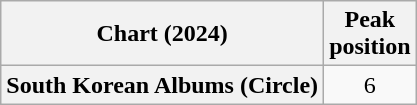<table class="wikitable plainrowheaders" style="text-align:center">
<tr>
<th scope="col">Chart (2024)</th>
<th scope="col">Peak<br>position</th>
</tr>
<tr>
<th scope="row">South Korean Albums (Circle)</th>
<td>6</td>
</tr>
</table>
